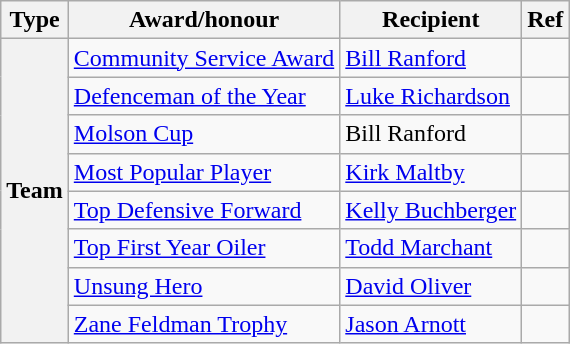<table class="wikitable">
<tr>
<th scope="col">Type</th>
<th scope="col">Award/honour</th>
<th scope="col">Recipient</th>
<th scope="col">Ref</th>
</tr>
<tr>
<th scope="row" rowspan="9">Team</th>
<td><a href='#'>Community Service Award</a></td>
<td><a href='#'>Bill Ranford</a></td>
<td></td>
</tr>
<tr>
<td><a href='#'>Defenceman of the Year</a></td>
<td><a href='#'>Luke Richardson</a></td>
<td></td>
</tr>
<tr>
<td><a href='#'>Molson Cup</a></td>
<td>Bill Ranford</td>
<td></td>
</tr>
<tr>
<td><a href='#'>Most Popular Player</a></td>
<td><a href='#'>Kirk Maltby</a></td>
<td></td>
</tr>
<tr>
<td><a href='#'>Top Defensive Forward</a></td>
<td><a href='#'>Kelly Buchberger</a></td>
<td></td>
</tr>
<tr>
<td><a href='#'>Top First Year Oiler</a></td>
<td><a href='#'>Todd Marchant</a></td>
<td></td>
</tr>
<tr>
<td><a href='#'>Unsung Hero</a></td>
<td><a href='#'>David Oliver</a></td>
<td></td>
</tr>
<tr>
<td><a href='#'>Zane Feldman Trophy</a></td>
<td><a href='#'>Jason Arnott</a></td>
<td></td>
</tr>
</table>
